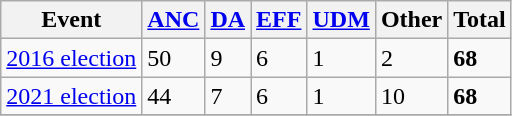<table class="wikitable">
<tr>
<th>Event</th>
<th><a href='#'>ANC</a></th>
<th><a href='#'>DA</a></th>
<th><a href='#'>EFF</a></th>
<th><a href='#'>UDM</a></th>
<th>Other</th>
<th>Total</th>
</tr>
<tr>
<td><a href='#'>2016 election</a></td>
<td>50</td>
<td>9</td>
<td>6</td>
<td>1</td>
<td>2</td>
<td><strong>68</strong></td>
</tr>
<tr>
<td><a href='#'>2021 election</a></td>
<td>44</td>
<td>7</td>
<td>6</td>
<td>1</td>
<td>10</td>
<td><strong>68</strong></td>
</tr>
<tr>
</tr>
</table>
